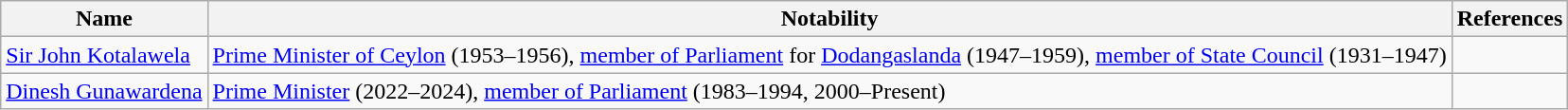<table class="wikitable">
<tr>
<th>Name<br></th>
<th>Notability</th>
<th>References</th>
</tr>
<tr>
<td><a href='#'>Sir John Kotalawela</a></td>
<td><a href='#'>Prime Minister of Ceylon</a> (1953–1956), <a href='#'>member of Parliament</a> for <a href='#'>Dodangaslanda</a> (1947–1959), <a href='#'>member of State Council</a> (1931–1947)</td>
<td></td>
</tr>
<tr>
<td><a href='#'>Dinesh Gunawardena</a></td>
<td><a href='#'>Prime Minister</a> (2022–2024), <a href='#'>member of Parliament</a> (1983–1994, 2000–Present)</td>
<td></td>
</tr>
</table>
